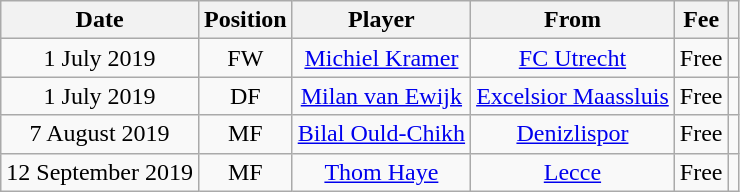<table class="wikitable" style="text-align:center;">
<tr>
<th>Date</th>
<th>Position</th>
<th>Player</th>
<th>From</th>
<th>Fee</th>
<th></th>
</tr>
<tr>
<td>1 July 2019</td>
<td>FW</td>
<td><a href='#'>Michiel Kramer</a></td>
<td><a href='#'>FC Utrecht</a></td>
<td>Free</td>
<td></td>
</tr>
<tr>
<td>1 July 2019</td>
<td>DF</td>
<td><a href='#'>Milan van Ewijk</a></td>
<td><a href='#'>Excelsior Maassluis</a></td>
<td>Free</td>
<td></td>
</tr>
<tr>
<td>7 August 2019</td>
<td>MF</td>
<td><a href='#'>Bilal Ould-Chikh</a></td>
<td> <a href='#'>Denizlispor</a></td>
<td>Free</td>
<td></td>
</tr>
<tr>
<td>12 September 2019</td>
<td>MF</td>
<td><a href='#'>Thom Haye</a></td>
<td> <a href='#'>Lecce</a></td>
<td>Free</td>
<td></td>
</tr>
</table>
